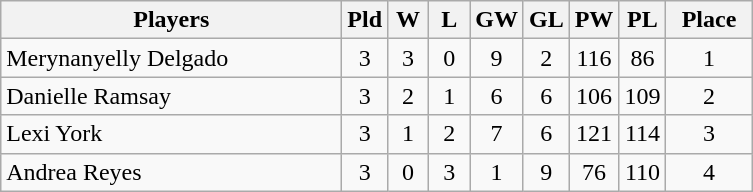<table class=wikitable style="text-align:center">
<tr>
<th width=220>Players</th>
<th width=20>Pld</th>
<th width=20>W</th>
<th width=20>L</th>
<th width=20>GW</th>
<th width=20>GL</th>
<th width=20>PW</th>
<th width=20>PL</th>
<th width=50>Place</th>
</tr>
<tr>
<td align=left> Merynanyelly Delgado</td>
<td>3</td>
<td>3</td>
<td>0</td>
<td>9</td>
<td>2</td>
<td>116</td>
<td>86</td>
<td>1</td>
</tr>
<tr>
<td align=left> Danielle Ramsay</td>
<td>3</td>
<td>2</td>
<td>1</td>
<td>6</td>
<td>6</td>
<td>106</td>
<td>109</td>
<td>2</td>
</tr>
<tr>
<td align=left> Lexi York</td>
<td>3</td>
<td>1</td>
<td>2</td>
<td>7</td>
<td>6</td>
<td>121</td>
<td>114</td>
<td>3</td>
</tr>
<tr>
<td align=left> Andrea Reyes</td>
<td>3</td>
<td>0</td>
<td>3</td>
<td>1</td>
<td>9</td>
<td>76</td>
<td>110</td>
<td>4</td>
</tr>
</table>
